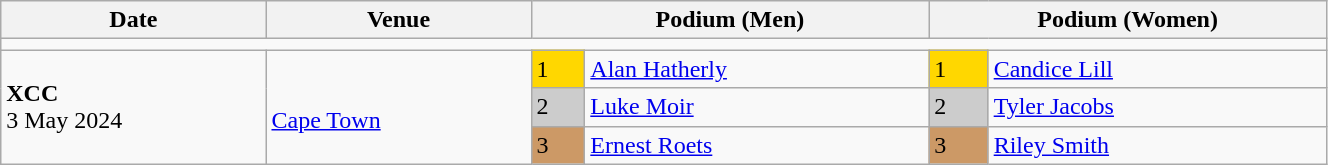<table class="wikitable" width=70%>
<tr>
<th>Date</th>
<th width=20%>Venue</th>
<th colspan=2 width=30%>Podium (Men)</th>
<th colspan=2 width=30%>Podium (Women)</th>
</tr>
<tr>
<td colspan=6></td>
</tr>
<tr>
<td rowspan=3><strong>XCC</strong> <br> 3 May 2024</td>
<td rowspan=3><br><a href='#'>Cape Town</a></td>
<td bgcolor=FFD700>1</td>
<td><a href='#'>Alan Hatherly</a></td>
<td bgcolor=FFD700>1</td>
<td><a href='#'>Candice Lill</a></td>
</tr>
<tr>
<td bgcolor=CCCCCC>2</td>
<td><a href='#'>Luke Moir</a></td>
<td bgcolor=CCCCCC>2</td>
<td><a href='#'>Tyler Jacobs</a></td>
</tr>
<tr>
<td bgcolor=CC9966>3</td>
<td><a href='#'>Ernest Roets</a></td>
<td bgcolor=CC9966>3</td>
<td><a href='#'>Riley Smith</a></td>
</tr>
</table>
